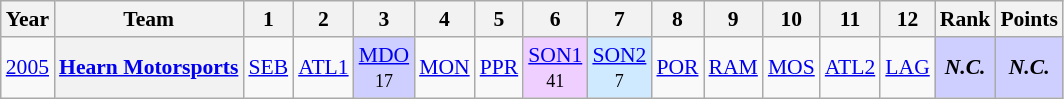<table class="wikitable" style="text-align:center; font-size:90%">
<tr>
<th>Year</th>
<th>Team</th>
<th>1</th>
<th>2</th>
<th>3</th>
<th>4</th>
<th>5</th>
<th>6</th>
<th>7</th>
<th>8</th>
<th>9</th>
<th>10</th>
<th>11</th>
<th>12</th>
<th>Rank</th>
<th>Points</th>
</tr>
<tr>
<td><a href='#'>2005</a></td>
<th><a href='#'>Hearn Motorsports</a></th>
<td><a href='#'>SEB</a></td>
<td><a href='#'>ATL1</a></td>
<td style="background-color:#CFCFFF"><a href='#'>MDO</a><br><small>17</small></td>
<td><a href='#'>MON</a></td>
<td><a href='#'>PPR</a></td>
<td style="background-color:#EFCFFF"><a href='#'>SON1</a><br><small>41</small></td>
<td style="background-color:#CFEAFF"><a href='#'>SON2</a><br><small>7</small></td>
<td><a href='#'>POR</a></td>
<td><a href='#'>RAM</a></td>
<td><a href='#'>MOS</a></td>
<td><a href='#'>ATL2</a></td>
<td><a href='#'>LAG</a></td>
<td style="background-color:#CFCFFF"><strong><em>N.C.</em></strong></td>
<td style="background-color:#CFCFFF"><strong><em>N.C.</em></strong></td>
</tr>
</table>
